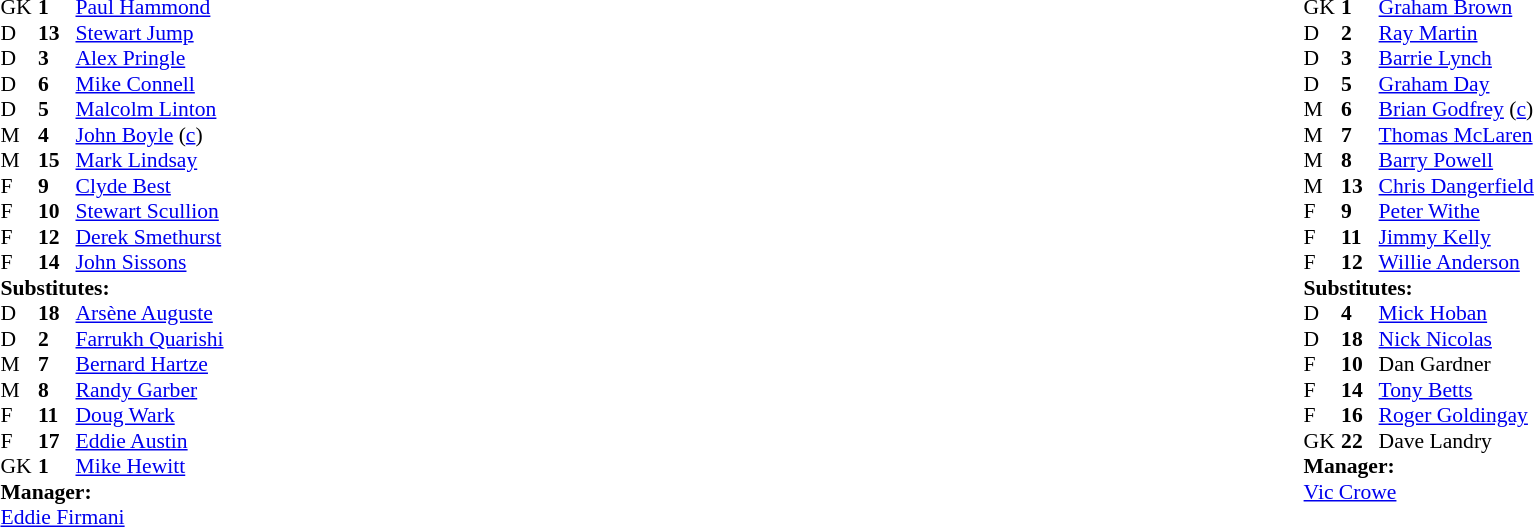<table style="width:100%;">
<tr>
<td style="vertical-align:top; width:50%;"><br><table style="font-size: 90%" cellspacing="0" cellpadding="0">
<tr>
<td colspan="4"></td>
</tr>
<tr>
<th width="25"></th>
<th width="25"></th>
</tr>
<tr>
<td>GK</td>
<td><strong>1</strong></td>
<td> <a href='#'>Paul Hammond</a></td>
</tr>
<tr>
<td>D</td>
<td><strong>13</strong></td>
<td> <a href='#'>Stewart Jump</a></td>
</tr>
<tr>
<td>D</td>
<td><strong>3</strong></td>
<td> <a href='#'>Alex Pringle</a></td>
</tr>
<tr>
<td>D</td>
<td><strong>6</strong></td>
<td> <a href='#'>Mike Connell</a></td>
</tr>
<tr>
<td>D</td>
<td><strong>5</strong></td>
<td> <a href='#'>Malcolm Linton</a></td>
<td></td>
<td></td>
</tr>
<tr>
<td>M</td>
<td><strong>4</strong></td>
<td> <a href='#'>John Boyle</a> (<a href='#'>c</a>)</td>
</tr>
<tr>
<td>M</td>
<td><strong>15</strong></td>
<td> <a href='#'>Mark Lindsay</a></td>
</tr>
<tr>
<td>F</td>
<td><strong>9</strong></td>
<td> <a href='#'>Clyde Best</a></td>
</tr>
<tr>
<td>F</td>
<td><strong>10</strong></td>
<td> <a href='#'>Stewart Scullion</a></td>
</tr>
<tr>
<td>F</td>
<td><strong>12</strong></td>
<td> <a href='#'>Derek Smethurst</a></td>
</tr>
<tr>
<td>F</td>
<td><strong>14</strong></td>
<td> <a href='#'>John Sissons</a></td>
</tr>
<tr>
<td colspan="4"><strong>Substitutes:</strong></td>
</tr>
<tr>
<td>D</td>
<td><strong>18</strong></td>
<td> <a href='#'>Arsène Auguste</a></td>
<td></td>
<td></td>
</tr>
<tr>
<td>D</td>
<td><strong>2</strong></td>
<td> <a href='#'>Farrukh Quarishi</a></td>
<td></td>
</tr>
<tr>
<td>M</td>
<td><strong>7</strong></td>
<td> <a href='#'>Bernard Hartze</a></td>
</tr>
<tr>
<td>M</td>
<td><strong>8</strong></td>
<td> <a href='#'>Randy Garber</a></td>
</tr>
<tr>
<td>F</td>
<td><strong>11</strong></td>
<td> <a href='#'>Doug Wark</a></td>
</tr>
<tr>
<td>F</td>
<td><strong>17</strong></td>
<td> <a href='#'>Eddie Austin</a></td>
</tr>
<tr>
<td>GK</td>
<td><strong>1</strong></td>
<td> <a href='#'>Mike Hewitt</a></td>
</tr>
<tr>
<td colspan="4"><strong>Manager:</strong></td>
</tr>
<tr>
<td colspan="4"> <a href='#'>Eddie Firmani</a></td>
</tr>
</table>
</td>
<td valign="top"></td>
<td style="vertical-align:top; width:50%;"><br><table cellspacing="0" cellpadding="0" style="font-size:90%; margin:auto;">
<tr>
<td colspan="4"></td>
</tr>
<tr>
<th width="25"></th>
<th width="25"></th>
</tr>
<tr>
<td>GK</td>
<td><strong>1</strong></td>
<td> <a href='#'>Graham Brown</a></td>
</tr>
<tr>
<td>D</td>
<td><strong>2</strong></td>
<td> <a href='#'>Ray Martin</a></td>
</tr>
<tr>
<td>D</td>
<td><strong>3</strong></td>
<td> <a href='#'>Barrie Lynch</a></td>
</tr>
<tr>
<td>D</td>
<td><strong>5</strong></td>
<td> <a href='#'>Graham Day</a></td>
</tr>
<tr>
<td>M</td>
<td><strong>6</strong></td>
<td> <a href='#'>Brian Godfrey</a> (<a href='#'>c</a>)</td>
</tr>
<tr>
<td>M</td>
<td><strong>7</strong></td>
<td> <a href='#'>Thomas McLaren</a></td>
</tr>
<tr>
<td>M</td>
<td><strong>8</strong></td>
<td> <a href='#'>Barry Powell</a></td>
</tr>
<tr>
<td>M</td>
<td><strong>13</strong></td>
<td> <a href='#'>Chris Dangerfield</a></td>
<td></td>
<td></td>
</tr>
<tr>
<td>F</td>
<td><strong>9</strong></td>
<td> <a href='#'>Peter Withe</a></td>
<td></td>
</tr>
<tr>
<td>F</td>
<td><strong>11</strong></td>
<td> <a href='#'>Jimmy Kelly</a></td>
</tr>
<tr>
<td>F</td>
<td><strong>12</strong></td>
<td> <a href='#'>Willie Anderson</a></td>
</tr>
<tr>
<td colspan="4"><strong>Substitutes:</strong></td>
</tr>
<tr>
<td>D</td>
<td><strong>4</strong></td>
<td> <a href='#'>Mick Hoban</a></td>
</tr>
<tr>
<td>D</td>
<td><strong>18</strong></td>
<td> <a href='#'>Nick Nicolas</a></td>
<td></td>
</tr>
<tr>
<td>F</td>
<td><strong>10</strong></td>
<td> Dan Gardner</td>
</tr>
<tr>
<td>F</td>
<td><strong>14</strong></td>
<td> <a href='#'>Tony Betts</a></td>
<td></td>
<td></td>
</tr>
<tr>
<td>F</td>
<td><strong>16</strong></td>
<td> <a href='#'>Roger Goldingay</a></td>
</tr>
<tr>
<td>GK</td>
<td><strong>22</strong></td>
<td> Dave Landry</td>
<td></td>
<td></td>
<td></td>
<td></td>
<td></td>
</tr>
<tr>
<td colspan="4"><strong>Manager:</strong></td>
</tr>
<tr>
<td colspan="4"> <a href='#'>Vic Crowe</a></td>
</tr>
</table>
</td>
</tr>
</table>
